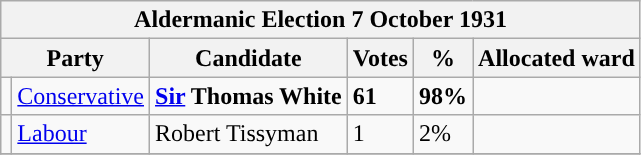<table class="wikitable">
<tr>
<th colspan="6"><strong>Aldermanic Election 7 October 1931</strong></th>
</tr>
<tr>
<th colspan="2">Party</th>
<th>Candidate</th>
<th>Votes</th>
<th>%</th>
<th>Allocated ward</th>
</tr>
<tr>
<td style="background-color:"></td>
<td><a href='#'>Conservative</a></td>
<td><strong><a href='#'>Sir</a> Thomas White</strong></td>
<td><strong>61</strong></td>
<td><strong>98%</strong></td>
<td></td>
</tr>
<tr>
<td style="background-color:"></td>
<td><a href='#'>Labour</a></td>
<td>Robert Tissyman</td>
<td>1</td>
<td>2%</td>
<td></td>
</tr>
<tr>
</tr>
</table>
